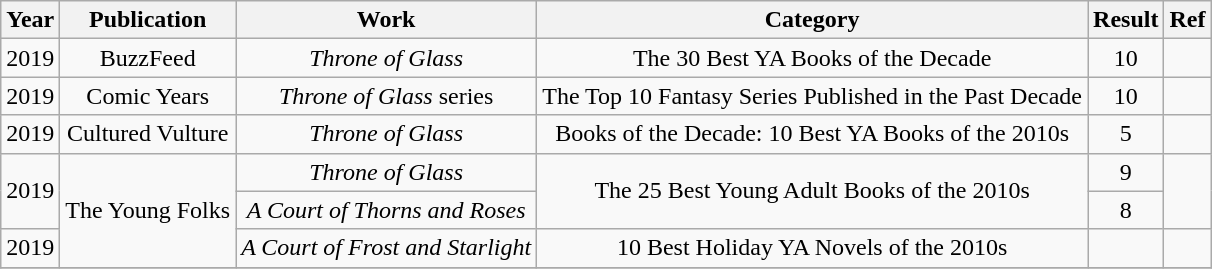<table class="wikitable sortable" style="text-align:center;">
<tr>
<th>Year</th>
<th>Publication</th>
<th>Work</th>
<th>Category</th>
<th>Result</th>
<th>Ref</th>
</tr>
<tr>
<td>2019</td>
<td>BuzzFeed</td>
<td><em>Throne of Glass</em></td>
<td>The 30 Best YA Books of the Decade</td>
<td>10</td>
<td></td>
</tr>
<tr>
<td>2019</td>
<td>Comic Years</td>
<td><em>Throne of Glass</em> series</td>
<td>The Top 10 Fantasy Series Published in the Past Decade</td>
<td>10</td>
<td></td>
</tr>
<tr>
<td>2019</td>
<td>Cultured Vulture</td>
<td><em>Throne of Glass</em></td>
<td>Books of the Decade: 10 Best YA Books of the 2010s</td>
<td>5</td>
<td></td>
</tr>
<tr>
<td rowspan = "2">2019</td>
<td rowspan = "3">The Young Folks</td>
<td><em>Throne of Glass</em></td>
<td rowspan = "2">The 25 Best Young Adult Books of the 2010s</td>
<td>9</td>
<td rowspan = "2"></td>
</tr>
<tr>
<td><em>A Court of Thorns and Roses</em></td>
<td>8</td>
</tr>
<tr>
<td>2019</td>
<td><em>A Court of Frost and Starlight </em></td>
<td>10 Best Holiday YA Novels of the 2010s</td>
<td></td>
<td></td>
</tr>
<tr>
</tr>
</table>
